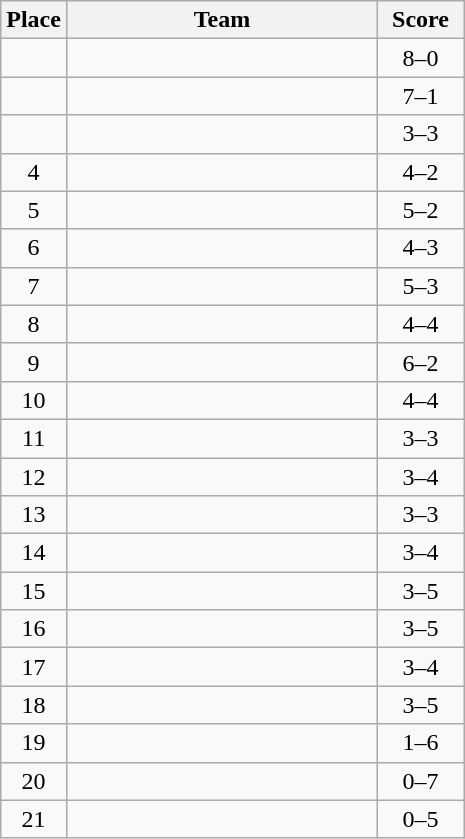<table class="wikitable" style="text-align:center;">
<tr>
<th width=30>Place</th>
<th width=200>Team</th>
<th width=50>Score</th>
</tr>
<tr>
<td></td>
<td align="left"></td>
<td>8–0</td>
</tr>
<tr>
<td></td>
<td align="left"></td>
<td>7–1</td>
</tr>
<tr>
<td></td>
<td align="left"></td>
<td>3–3</td>
</tr>
<tr>
<td>4</td>
<td align="left"></td>
<td>4–2</td>
</tr>
<tr>
<td>5</td>
<td align="left"></td>
<td>5–2</td>
</tr>
<tr>
<td>6</td>
<td align="left"></td>
<td>4–3</td>
</tr>
<tr>
<td>7</td>
<td align="left"></td>
<td>5–3</td>
</tr>
<tr>
<td>8</td>
<td align="left"></td>
<td>4–4</td>
</tr>
<tr>
<td>9</td>
<td align="left"></td>
<td>6–2</td>
</tr>
<tr>
<td>10</td>
<td align="left"></td>
<td>4–4</td>
</tr>
<tr>
<td>11</td>
<td align="left"></td>
<td>3–3</td>
</tr>
<tr>
<td>12</td>
<td align="left"></td>
<td>3–4</td>
</tr>
<tr>
<td>13</td>
<td align="left"></td>
<td>3–3</td>
</tr>
<tr>
<td>14</td>
<td align="left"></td>
<td>3–4</td>
</tr>
<tr>
<td>15</td>
<td align="left"></td>
<td>3–5</td>
</tr>
<tr>
<td>16</td>
<td align="left"></td>
<td>3–5</td>
</tr>
<tr>
<td>17</td>
<td align="left"></td>
<td>3–4</td>
</tr>
<tr>
<td>18</td>
<td align="left"></td>
<td>3–5</td>
</tr>
<tr>
<td>19</td>
<td align="left"></td>
<td>1–6</td>
</tr>
<tr>
<td>20</td>
<td align="left"></td>
<td>0–7</td>
</tr>
<tr>
<td>21</td>
<td align="left"></td>
<td>0–5</td>
</tr>
</table>
